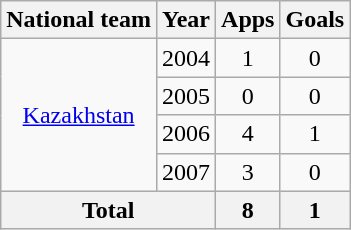<table class="wikitable" style="text-align:center">
<tr>
<th>National team</th>
<th>Year</th>
<th>Apps</th>
<th>Goals</th>
</tr>
<tr>
<td rowspan="4"><a href='#'>Kazakhstan</a></td>
<td>2004</td>
<td>1</td>
<td>0</td>
</tr>
<tr>
<td>2005</td>
<td>0</td>
<td>0</td>
</tr>
<tr>
<td>2006</td>
<td>4</td>
<td>1</td>
</tr>
<tr>
<td>2007</td>
<td>3</td>
<td>0</td>
</tr>
<tr>
<th colspan="2">Total</th>
<th>8</th>
<th>1</th>
</tr>
</table>
